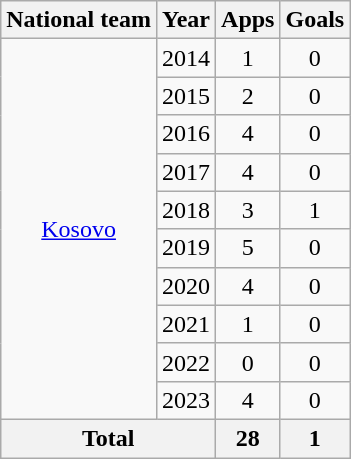<table class="wikitable" style="text-align:center">
<tr>
<th>National team</th>
<th>Year</th>
<th>Apps</th>
<th>Goals</th>
</tr>
<tr>
<td rowspan="10"><a href='#'>Kosovo</a></td>
<td>2014</td>
<td>1</td>
<td>0</td>
</tr>
<tr>
<td>2015</td>
<td>2</td>
<td>0</td>
</tr>
<tr>
<td>2016</td>
<td>4</td>
<td>0</td>
</tr>
<tr>
<td>2017</td>
<td>4</td>
<td>0</td>
</tr>
<tr>
<td>2018</td>
<td>3</td>
<td>1</td>
</tr>
<tr>
<td>2019</td>
<td>5</td>
<td>0</td>
</tr>
<tr>
<td>2020</td>
<td>4</td>
<td>0</td>
</tr>
<tr>
<td>2021</td>
<td>1</td>
<td>0</td>
</tr>
<tr>
<td>2022</td>
<td>0</td>
<td>0</td>
</tr>
<tr>
<td>2023</td>
<td>4</td>
<td>0</td>
</tr>
<tr>
<th colspan="2">Total</th>
<th>28</th>
<th>1</th>
</tr>
</table>
